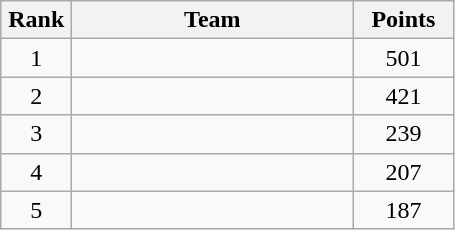<table class="wikitable" style="text-align:center;">
<tr>
<th width=40>Rank</th>
<th width=180>Team</th>
<th width=60>Points</th>
</tr>
<tr>
<td>1</td>
<td align=left></td>
<td>501</td>
</tr>
<tr>
<td>2</td>
<td align=left></td>
<td>421</td>
</tr>
<tr>
<td>3</td>
<td align=left></td>
<td>239</td>
</tr>
<tr>
<td>4</td>
<td align=left></td>
<td>207</td>
</tr>
<tr>
<td>5</td>
<td align=left></td>
<td>187</td>
</tr>
</table>
